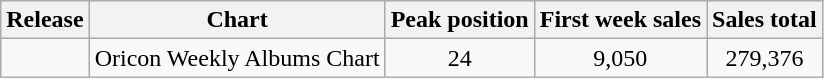<table class="wikitable">
<tr>
<th>Release</th>
<th>Chart</th>
<th>Peak position</th>
<th>First week sales</th>
<th>Sales total</th>
</tr>
<tr>
<td></td>
<td>Oricon Weekly Albums Chart</td>
<td align="center">24</td>
<td align="center">9,050</td>
<td align="center">279,376</td>
</tr>
</table>
